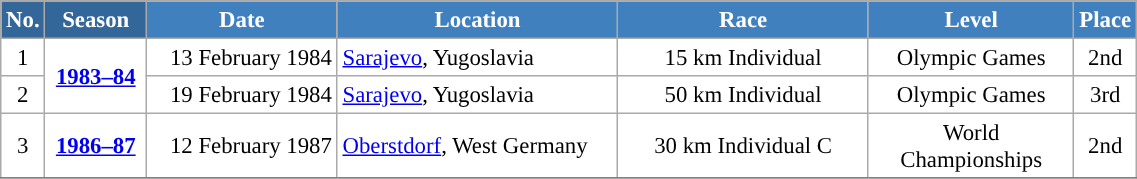<table class="wikitable sortable" style="font-size:95%; text-align:center; border:grey solid 1px; border-collapse:collapse; background:#ffffff;">
<tr style="background:#efefef;">
<th style="background-color:#369; color:white;">No.</th>
<th style="background-color:#369; color:white;">Season</th>
<th style="background-color:#4180be; color:white; width:120px;">Date</th>
<th style="background-color:#4180be; color:white; width:180px;">Location</th>
<th style="background-color:#4180be; color:white; width:160px;">Race</th>
<th style="background-color:#4180be; color:white; width:130px;">Level</th>
<th style="background-color:#4180be; color:white;">Place</th>
</tr>
<tr>
<td align=center>1</td>
<td rowspan=2 align=center><strong> <a href='#'>1983–84</a> </strong></td>
<td align=right>13 February 1984</td>
<td align=left> <a href='#'>Sarajevo</a>, Yugoslavia</td>
<td>15 km Individual</td>
<td>Olympic Games</td>
<td>2nd</td>
</tr>
<tr>
<td align=center>2</td>
<td align=right>19 February 1984</td>
<td align=left> <a href='#'>Sarajevo</a>, Yugoslavia</td>
<td>50 km Individual</td>
<td>Olympic Games</td>
<td>3rd</td>
</tr>
<tr>
<td align=center>3</td>
<td rowspan=1 align=center><strong> <a href='#'>1986–87</a> </strong></td>
<td align=right>12 February 1987</td>
<td align=left> <a href='#'>Oberstdorf</a>, West Germany</td>
<td>30 km Individual C</td>
<td>World Championships</td>
<td>2nd</td>
</tr>
<tr>
</tr>
</table>
